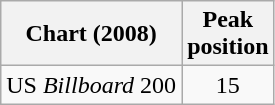<table class="wikitable">
<tr>
<th>Chart (2008)</th>
<th>Peak<br>position</th>
</tr>
<tr>
<td>US <em>Billboard</em> 200</td>
<td align="center">15</td>
</tr>
</table>
